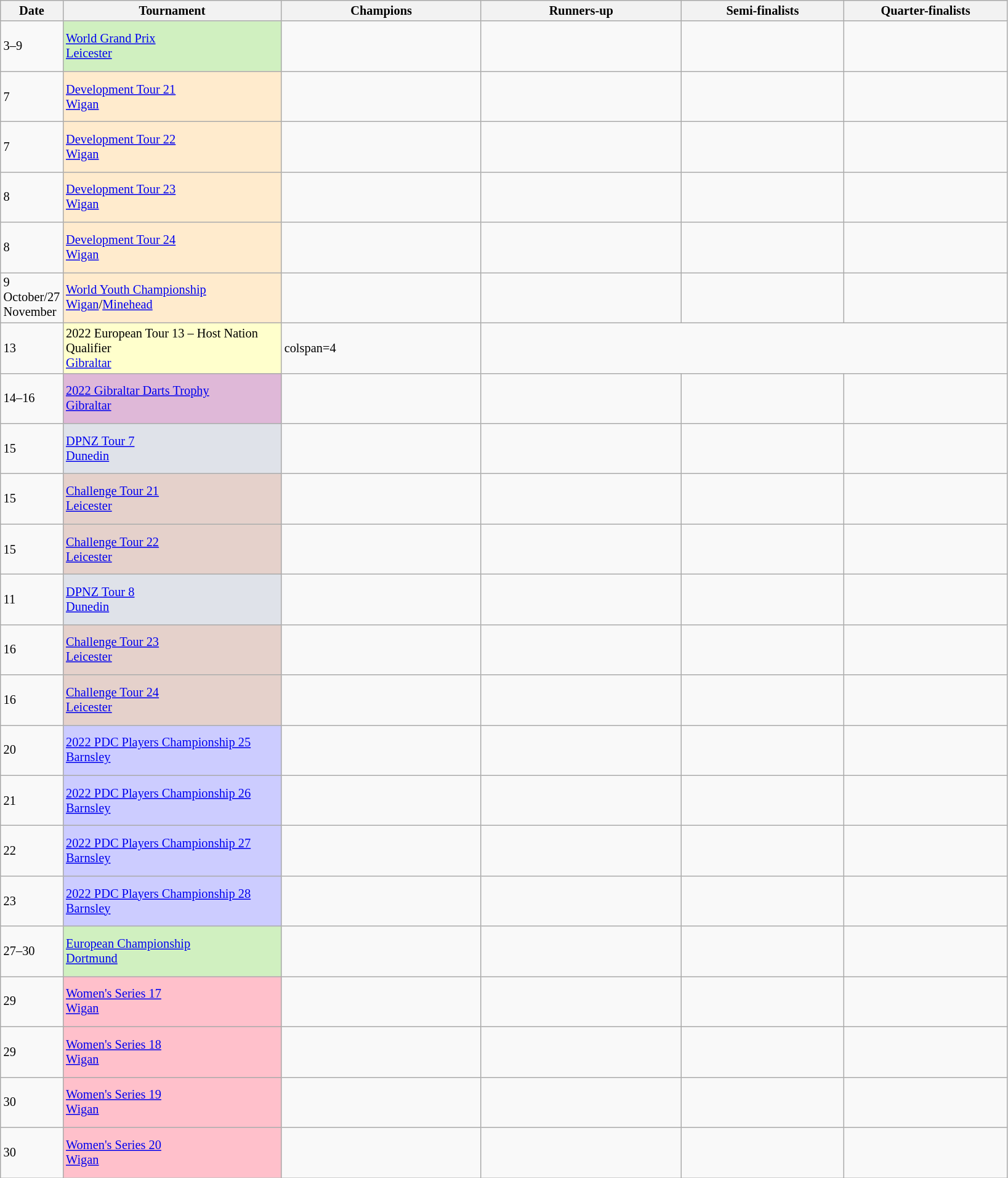<table class=wikitable style=font-size:85%>
<tr>
<th width=50>Date</th>
<th width=230>Tournament</th>
<th width=210>Champions</th>
<th width=210>Runners-up</th>
<th width=170>Semi-finalists</th>
<th width=170>Quarter-finalists</th>
</tr>
<tr>
<td>3–9</td>
<td bgcolor="#d0f0c0"><a href='#'>World Grand Prix</a> <br>  <a href='#'>Leicester</a></td>
<td></td>
<td></td>
<td> <br> </td>
<td> <br>  <br>  <br> </td>
</tr>
<tr>
<td>7</td>
<td bgcolor="#ffebcd"><a href='#'>Development Tour 21</a> <br>  <a href='#'>Wigan</a></td>
<td></td>
<td></td>
<td> <br> </td>
<td> <br>  <br>  <br> </td>
</tr>
<tr>
<td>7</td>
<td bgcolor="#ffebcd"><a href='#'>Development Tour 22</a> <br>  <a href='#'>Wigan</a></td>
<td></td>
<td></td>
<td> <br> </td>
<td> <br>  <br>  <br> </td>
</tr>
<tr>
<td>8</td>
<td bgcolor="#ffebcd"><a href='#'>Development Tour 23</a> <br>  <a href='#'>Wigan</a></td>
<td></td>
<td></td>
<td> <br> </td>
<td> <br>  <br>  <br> </td>
</tr>
<tr>
<td>8</td>
<td bgcolor="#ffebcd"><a href='#'>Development Tour 24</a> <br>  <a href='#'>Wigan</a></td>
<td></td>
<td></td>
<td> <br> </td>
<td> <br>  <br>  <br> </td>
</tr>
<tr>
<td>9 October/27 November</td>
<td bgcolor="#ffebcd"><a href='#'>World Youth Championship</a> <br>  <a href='#'>Wigan</a>/<a href='#'>Minehead</a></td>
<td></td>
<td></td>
<td> <br> </td>
<td> <br>  <br>  <br> </td>
</tr>
<tr>
<td>13</td>
<td bgcolor="ffffcc">2022 European Tour 13 – Host Nation Qualifier <br> <a href='#'>Gibraltar</a></td>
<td>colspan=4 </td>
</tr>
<tr>
<td>14–16</td>
<td bgcolor="#dfb8d8"><a href='#'>2022 Gibraltar Darts Trophy</a> <br>  <a href='#'>Gibraltar</a></td>
<td></td>
<td></td>
<td> <br> </td>
<td> <br>  <br>  <br> </td>
</tr>
<tr>
<td>15</td>
<td bgcolor="#dfe2e9"><a href='#'>DPNZ Tour 7</a> <br>  <a href='#'>Dunedin</a></td>
<td></td>
<td></td>
<td> <br> </td>
<td> <br>  <br>  <br> </td>
</tr>
<tr>
<td>15</td>
<td bgcolor="#e5d1cb"><a href='#'>Challenge Tour 21</a> <br>  <a href='#'>Leicester</a></td>
<td></td>
<td></td>
<td> <br> </td>
<td> <br>  <br>  <br> </td>
</tr>
<tr>
<td>15</td>
<td bgcolor="#e5d1cb"><a href='#'>Challenge Tour 22</a> <br>  <a href='#'>Leicester</a></td>
<td></td>
<td></td>
<td> <br> </td>
<td> <br>  <br>  <br> </td>
</tr>
<tr>
<td>11</td>
<td bgcolor="#dfe2e9"><a href='#'>DPNZ Tour 8</a> <br>  <a href='#'>Dunedin</a></td>
<td></td>
<td></td>
<td> <br> </td>
<td> <br>  <br>  <br> </td>
</tr>
<tr>
<td>16</td>
<td bgcolor="#e5d1cb"><a href='#'>Challenge Tour 23</a> <br>  <a href='#'>Leicester</a></td>
<td></td>
<td></td>
<td> <br> </td>
<td> <br>  <br>  <br> </td>
</tr>
<tr>
<td>16</td>
<td bgcolor="#e5d1cb"><a href='#'>Challenge Tour 24</a> <br>  <a href='#'>Leicester</a></td>
<td></td>
<td></td>
<td> <br> </td>
<td> <br>  <br>  <br> </td>
</tr>
<tr>
<td>20</td>
<td bgcolor="#ccccff"><a href='#'>2022 PDC Players Championship 25</a> <br>  <a href='#'>Barnsley</a></td>
<td></td>
<td></td>
<td> <br> </td>
<td> <br>  <br>  <br> </td>
</tr>
<tr>
<td>21</td>
<td bgcolor="#ccccff"><a href='#'>2022 PDC Players Championship 26</a> <br>  <a href='#'>Barnsley</a></td>
<td></td>
<td></td>
<td> <br> </td>
<td> <br>  <br>  <br> </td>
</tr>
<tr>
<td>22</td>
<td bgcolor="#ccccff"><a href='#'>2022 PDC Players Championship 27</a> <br>  <a href='#'>Barnsley</a></td>
<td></td>
<td></td>
<td> <br> </td>
<td> <br>  <br>  <br> </td>
</tr>
<tr>
<td>23</td>
<td bgcolor="#ccccff"><a href='#'>2022 PDC Players Championship 28</a> <br>  <a href='#'>Barnsley</a></td>
<td></td>
<td></td>
<td> <br> </td>
<td> <br>  <br>  <br> </td>
</tr>
<tr>
<td>27–30</td>
<td bgcolor="#d0f0c0"><a href='#'>European Championship</a> <br>  <a href='#'>Dortmund</a></td>
<td></td>
<td></td>
<td> <br> </td>
<td> <br>  <br>  <br> </td>
</tr>
<tr>
<td>29</td>
<td bgcolor="#ffc0cb"><a href='#'>Women's Series 17</a> <br>  <a href='#'>Wigan</a></td>
<td></td>
<td></td>
<td> <br> </td>
<td> <br>  <br>  <br> </td>
</tr>
<tr>
<td>29</td>
<td bgcolor="#ffc0cb"><a href='#'>Women's Series 18</a> <br>  <a href='#'>Wigan</a></td>
<td></td>
<td></td>
<td> <br> </td>
<td> <br>  <br>  <br> </td>
</tr>
<tr>
<td>30</td>
<td bgcolor="#ffc0cb"><a href='#'>Women's Series 19</a> <br>  <a href='#'>Wigan</a></td>
<td></td>
<td></td>
<td> <br> </td>
<td> <br>  <br>  <br> </td>
</tr>
<tr>
<td>30</td>
<td bgcolor="#ffc0cb"><a href='#'>Women's Series 20</a> <br>  <a href='#'>Wigan</a></td>
<td></td>
<td></td>
<td> <br> </td>
<td> <br>  <br>  <br> </td>
</tr>
</table>
